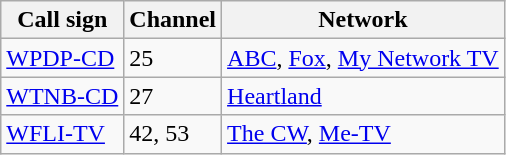<table class="wikitable">
<tr>
<th>Call sign</th>
<th>Channel</th>
<th>Network</th>
</tr>
<tr>
<td><a href='#'>WPDP-CD</a></td>
<td>25</td>
<td><a href='#'>ABC</a>, <a href='#'>Fox</a>, <a href='#'>My Network TV</a></td>
</tr>
<tr>
<td><a href='#'>WTNB-CD</a></td>
<td>27</td>
<td><a href='#'>Heartland</a></td>
</tr>
<tr>
<td><a href='#'>WFLI-TV</a></td>
<td>42, 53</td>
<td><a href='#'>The CW</a>, <a href='#'>Me-TV</a></td>
</tr>
</table>
